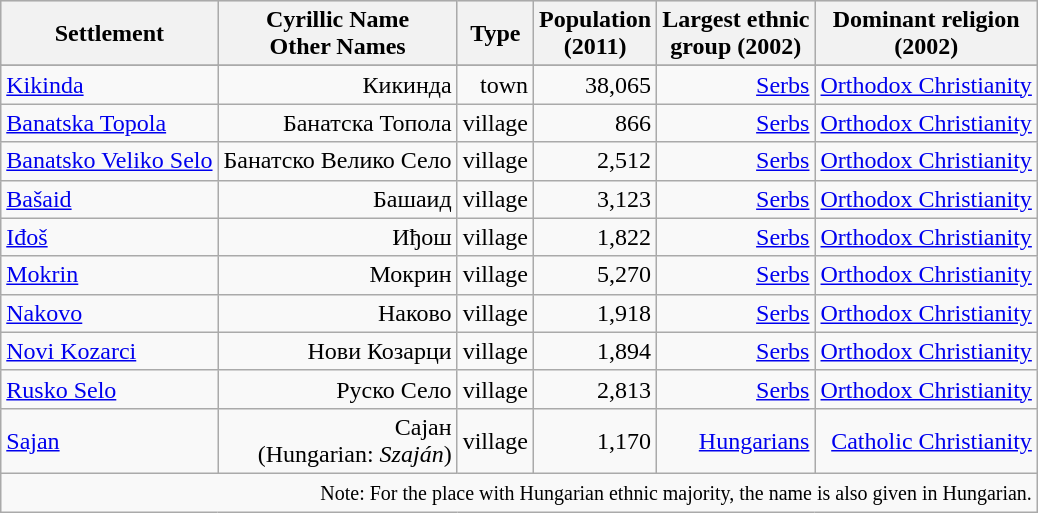<table class="wikitable" style="text-align: right;">
<tr bgcolor="#e0e0e0">
<th rowspan="1">Settlement</th>
<th colspan="1">Cyrillic Name<br>Other Names</th>
<th colspan="1">Type</th>
<th colspan="1">Population<br>(2011)</th>
<th colspan="1">Largest ethnic<br>group (2002)</th>
<th colspan="1">Dominant religion<br>(2002)</th>
</tr>
<tr bgcolor="#e0e0e0">
</tr>
<tr>
<td align="left"><a href='#'>Kikinda</a></td>
<td>Кикинда</td>
<td>town</td>
<td>38,065</td>
<td><a href='#'>Serbs</a></td>
<td><a href='#'>Orthodox Christianity</a></td>
</tr>
<tr>
<td align="left"><a href='#'>Banatska Topola</a></td>
<td>Банатска Топола</td>
<td>village</td>
<td>866</td>
<td><a href='#'>Serbs</a></td>
<td><a href='#'>Orthodox Christianity</a></td>
</tr>
<tr>
<td align="left"><a href='#'>Banatsko Veliko Selo</a></td>
<td>Банатско Велико Село</td>
<td>village</td>
<td>2,512</td>
<td><a href='#'>Serbs</a></td>
<td><a href='#'>Orthodox Christianity</a></td>
</tr>
<tr>
<td align="left"><a href='#'>Bašaid</a></td>
<td>Башаид</td>
<td>village</td>
<td>3,123</td>
<td><a href='#'>Serbs</a></td>
<td><a href='#'>Orthodox Christianity</a></td>
</tr>
<tr>
<td align="left"><a href='#'>Iđoš</a></td>
<td>Иђош</td>
<td>village</td>
<td>1,822</td>
<td><a href='#'>Serbs</a></td>
<td><a href='#'>Orthodox Christianity</a></td>
</tr>
<tr>
<td align="left"><a href='#'>Mokrin</a></td>
<td>Мокрин</td>
<td>village</td>
<td>5,270</td>
<td><a href='#'>Serbs</a></td>
<td><a href='#'>Orthodox Christianity</a></td>
</tr>
<tr>
<td align="left"><a href='#'>Nakovo</a></td>
<td>Наково</td>
<td>village</td>
<td>1,918</td>
<td><a href='#'>Serbs</a></td>
<td><a href='#'>Orthodox Christianity</a></td>
</tr>
<tr>
<td align="left"><a href='#'>Novi Kozarci</a></td>
<td>Нови Козарци</td>
<td>village</td>
<td>1,894</td>
<td><a href='#'>Serbs</a></td>
<td><a href='#'>Orthodox Christianity</a></td>
</tr>
<tr>
<td align="left"><a href='#'>Rusko Selo</a></td>
<td>Руско Село</td>
<td>village</td>
<td>2,813</td>
<td><a href='#'>Serbs</a></td>
<td><a href='#'>Orthodox Christianity</a></td>
</tr>
<tr>
<td align="left"><a href='#'>Sajan</a></td>
<td>Сајан<br>(Hungarian: <em>Szaján</em>)</td>
<td>village</td>
<td>1,170</td>
<td><a href='#'>Hungarians</a></td>
<td><a href='#'>Catholic Christianity</a></td>
</tr>
<tr>
<td colspan="19"><small>Note: For the place with Hungarian ethnic majority, the name is also given in Hungarian.</small></td>
</tr>
</table>
